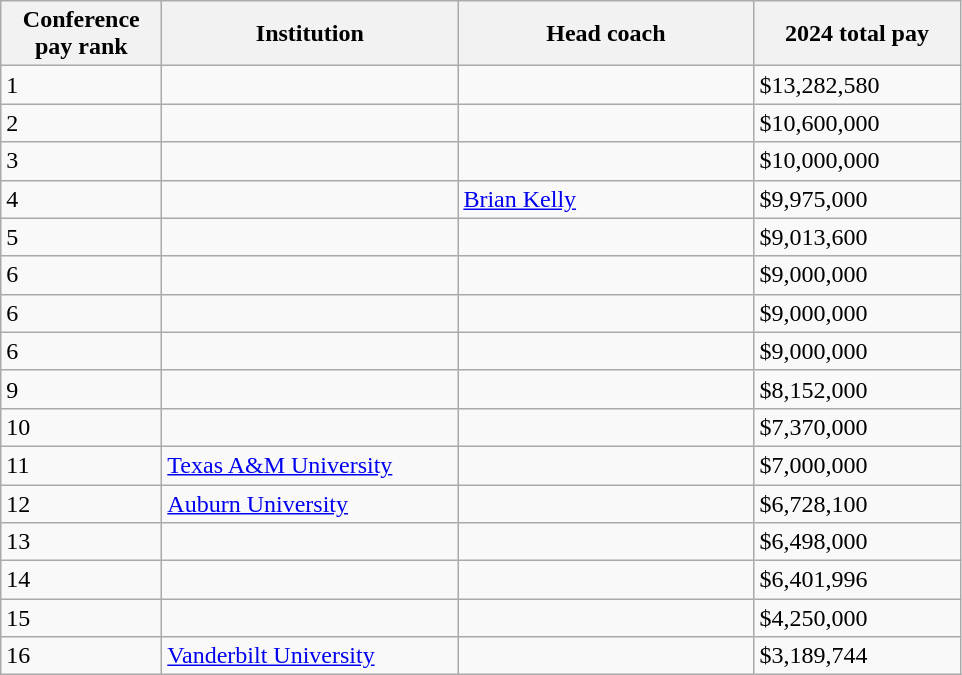<table class="wikitable sortable">
<tr>
<th style="width:100px;">Conference pay rank</th>
<th style="width:190px;">Institution</th>
<th style="width:190px;">Head coach</th>
<th style="width:130px;">2024 total pay</th>
</tr>
<tr>
<td>1</td>
<td></td>
<td></td>
<td>$13,282,580</td>
</tr>
<tr>
<td>2</td>
<td></td>
<td></td>
<td>$10,600,000</td>
</tr>
<tr>
<td>3</td>
<td></td>
<td></td>
<td>$10,000,000</td>
</tr>
<tr>
<td>4</td>
<td></td>
<td><a href='#'>Brian Kelly</a></td>
<td>$9,975,000</td>
</tr>
<tr>
<td>5</td>
<td></td>
<td></td>
<td>$9,013,600</td>
</tr>
<tr>
<td>6</td>
<td></td>
<td></td>
<td>$9,000,000</td>
</tr>
<tr>
<td>6</td>
<td></td>
<td></td>
<td>$9,000,000</td>
</tr>
<tr>
<td>6</td>
<td></td>
<td></td>
<td>$9,000,000</td>
</tr>
<tr>
<td>9</td>
<td></td>
<td></td>
<td>$8,152,000</td>
</tr>
<tr>
<td>10</td>
<td></td>
<td></td>
<td>$7,370,000</td>
</tr>
<tr>
<td>11</td>
<td><a href='#'>Texas A&M University</a></td>
<td></td>
<td>$7,000,000</td>
</tr>
<tr>
<td>12</td>
<td><a href='#'>Auburn University</a></td>
<td></td>
<td>$6,728,100</td>
</tr>
<tr>
<td>13</td>
<td></td>
<td></td>
<td>$6,498,000</td>
</tr>
<tr>
<td>14</td>
<td></td>
<td></td>
<td>$6,401,996</td>
</tr>
<tr>
<td>15</td>
<td></td>
<td></td>
<td>$4,250,000</td>
</tr>
<tr>
<td>16</td>
<td><a href='#'>Vanderbilt University</a></td>
<td></td>
<td>$3,189,744</td>
</tr>
</table>
